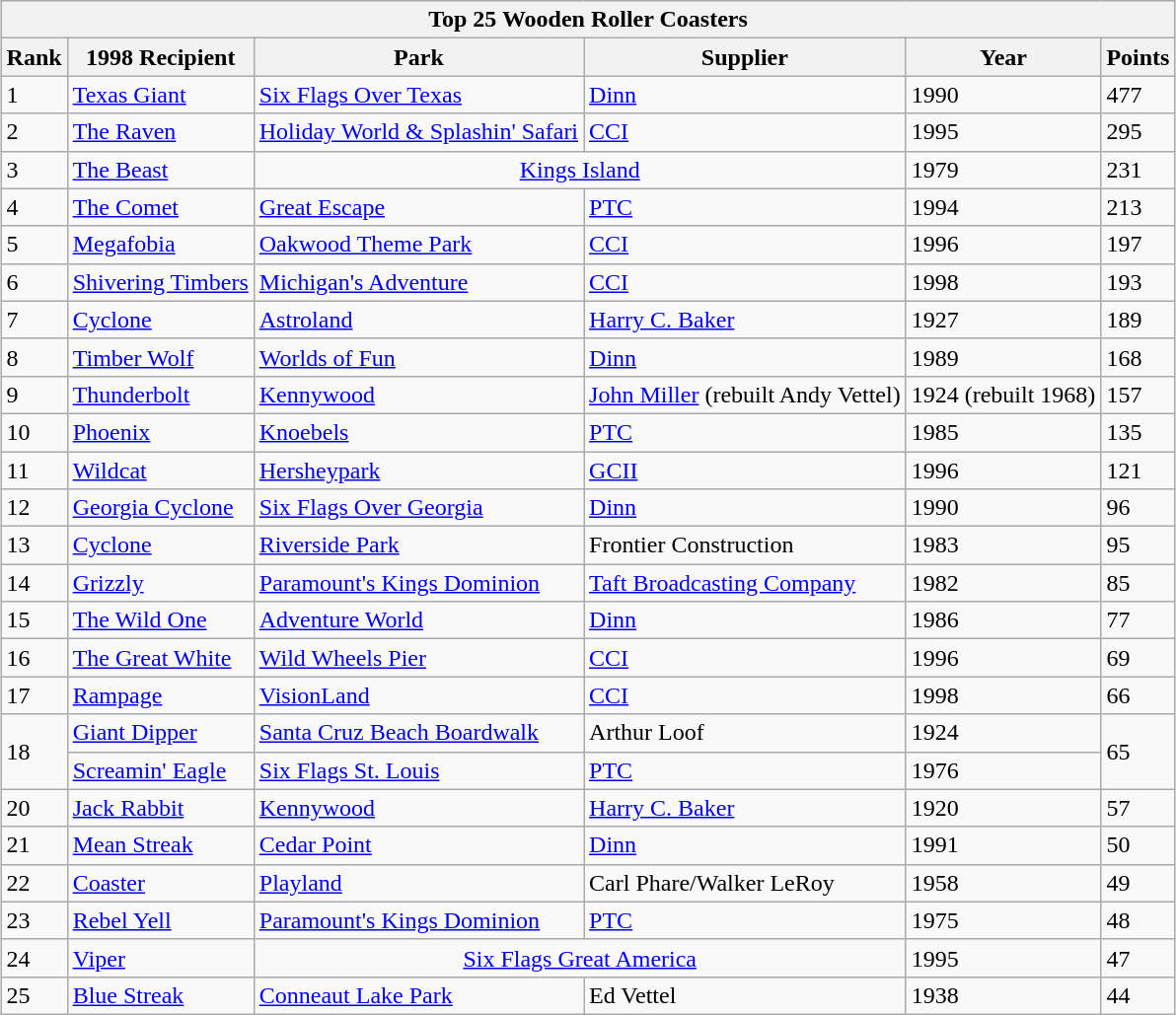<table class="wikitable" style="margin:1em auto;">
<tr>
<th colspan="500"><strong>Top 25 Wooden Roller Coasters</strong></th>
</tr>
<tr>
<th>Rank</th>
<th>1998 Recipient</th>
<th>Park</th>
<th>Supplier</th>
<th>Year</th>
<th>Points</th>
</tr>
<tr>
<td>1</td>
<td><a href='#'>Texas Giant</a></td>
<td><a href='#'>Six Flags Over Texas</a></td>
<td><a href='#'>Dinn</a></td>
<td>1990</td>
<td>477</td>
</tr>
<tr>
<td>2</td>
<td><a href='#'>The Raven</a></td>
<td><a href='#'>Holiday World & Splashin' Safari</a></td>
<td><a href='#'>CCI</a></td>
<td>1995</td>
<td>295</td>
</tr>
<tr>
<td>3</td>
<td><a href='#'>The Beast</a></td>
<td colspan="2" style="text-align:center;"><a href='#'>Kings Island</a></td>
<td>1979</td>
<td>231</td>
</tr>
<tr>
<td>4</td>
<td><a href='#'>The Comet</a></td>
<td><a href='#'>Great Escape</a></td>
<td><a href='#'>PTC</a></td>
<td>1994</td>
<td>213</td>
</tr>
<tr>
<td>5</td>
<td><a href='#'>Megafobia</a></td>
<td><a href='#'>Oakwood Theme Park</a></td>
<td><a href='#'>CCI</a></td>
<td>1996</td>
<td>197</td>
</tr>
<tr>
<td>6</td>
<td><a href='#'>Shivering Timbers</a></td>
<td><a href='#'>Michigan's Adventure</a></td>
<td><a href='#'>CCI</a></td>
<td>1998</td>
<td>193</td>
</tr>
<tr>
<td>7</td>
<td><a href='#'>Cyclone</a></td>
<td><a href='#'>Astroland</a></td>
<td><a href='#'>Harry C. Baker</a></td>
<td>1927</td>
<td>189</td>
</tr>
<tr>
<td>8</td>
<td><a href='#'>Timber Wolf</a></td>
<td><a href='#'>Worlds of Fun</a></td>
<td><a href='#'>Dinn</a></td>
<td>1989</td>
<td>168</td>
</tr>
<tr>
<td>9</td>
<td><a href='#'>Thunderbolt</a></td>
<td><a href='#'>Kennywood</a></td>
<td><a href='#'>John Miller</a> (rebuilt Andy Vettel)</td>
<td>1924 (rebuilt 1968)</td>
<td>157</td>
</tr>
<tr>
<td>10</td>
<td><a href='#'>Phoenix</a></td>
<td><a href='#'>Knoebels</a></td>
<td><a href='#'>PTC</a></td>
<td>1985</td>
<td>135</td>
</tr>
<tr>
<td>11</td>
<td><a href='#'>Wildcat</a></td>
<td><a href='#'>Hersheypark</a></td>
<td><a href='#'>GCII</a></td>
<td>1996</td>
<td>121</td>
</tr>
<tr>
<td>12</td>
<td><a href='#'>Georgia Cyclone</a></td>
<td><a href='#'>Six Flags Over Georgia</a></td>
<td><a href='#'>Dinn</a></td>
<td>1990</td>
<td>96</td>
</tr>
<tr>
<td>13</td>
<td><a href='#'>Cyclone</a></td>
<td><a href='#'>Riverside Park</a></td>
<td>Frontier Construction</td>
<td>1983</td>
<td>95</td>
</tr>
<tr>
<td>14</td>
<td><a href='#'>Grizzly</a></td>
<td><a href='#'>Paramount's Kings Dominion</a></td>
<td><a href='#'>Taft Broadcasting Company</a></td>
<td>1982</td>
<td>85</td>
</tr>
<tr>
<td>15</td>
<td><a href='#'>The Wild One</a></td>
<td><a href='#'>Adventure World</a></td>
<td><a href='#'>Dinn</a></td>
<td>1986</td>
<td>77</td>
</tr>
<tr>
<td>16</td>
<td><a href='#'>The Great White</a></td>
<td><a href='#'>Wild Wheels Pier</a></td>
<td><a href='#'>CCI</a></td>
<td>1996</td>
<td>69</td>
</tr>
<tr>
<td>17</td>
<td><a href='#'>Rampage</a></td>
<td><a href='#'>VisionLand</a></td>
<td><a href='#'>CCI</a></td>
<td>1998</td>
<td>66</td>
</tr>
<tr>
<td rowspan="2">18</td>
<td><a href='#'>Giant Dipper</a></td>
<td><a href='#'>Santa Cruz Beach Boardwalk</a></td>
<td>Arthur Loof</td>
<td>1924</td>
<td rowspan="2">65</td>
</tr>
<tr>
<td><a href='#'>Screamin' Eagle</a></td>
<td><a href='#'>Six Flags St. Louis</a></td>
<td><a href='#'>PTC</a></td>
<td>1976</td>
</tr>
<tr>
<td>20</td>
<td><a href='#'>Jack Rabbit</a></td>
<td><a href='#'>Kennywood</a></td>
<td><a href='#'>Harry C. Baker</a></td>
<td>1920</td>
<td>57</td>
</tr>
<tr>
<td>21</td>
<td><a href='#'>Mean Streak</a></td>
<td><a href='#'>Cedar Point</a></td>
<td><a href='#'>Dinn</a></td>
<td>1991</td>
<td>50</td>
</tr>
<tr>
<td>22</td>
<td><a href='#'>Coaster</a></td>
<td><a href='#'>Playland</a></td>
<td>Carl Phare/Walker LeRoy</td>
<td>1958</td>
<td>49</td>
</tr>
<tr>
<td>23</td>
<td><a href='#'>Rebel Yell</a></td>
<td><a href='#'>Paramount's Kings Dominion</a></td>
<td><a href='#'>PTC</a></td>
<td>1975</td>
<td>48</td>
</tr>
<tr>
<td>24</td>
<td><a href='#'>Viper</a></td>
<td colspan="2" style="text-align:center;"><a href='#'>Six Flags Great America</a></td>
<td>1995</td>
<td>47</td>
</tr>
<tr>
<td>25</td>
<td><a href='#'>Blue Streak</a></td>
<td><a href='#'>Conneaut Lake Park</a></td>
<td>Ed Vettel</td>
<td>1938</td>
<td>44</td>
</tr>
</table>
